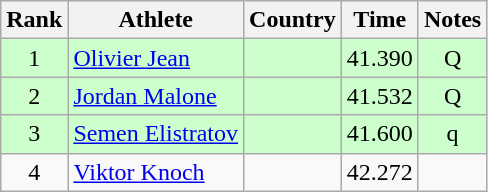<table class="wikitable sortable" style="text-align:center">
<tr>
<th>Rank</th>
<th>Athlete</th>
<th>Country</th>
<th>Time</th>
<th>Notes</th>
</tr>
<tr bgcolor=ccffcc>
<td>1</td>
<td align=left><a href='#'>Olivier Jean</a></td>
<td align=left></td>
<td>41.390</td>
<td>Q</td>
</tr>
<tr bgcolor=ccffcc>
<td>2</td>
<td align=left><a href='#'>Jordan Malone</a></td>
<td align=left></td>
<td>41.532</td>
<td>Q</td>
</tr>
<tr bgcolor=ccffcc>
<td>3</td>
<td align=left><a href='#'>Semen Elistratov</a></td>
<td align=left></td>
<td>41.600</td>
<td>q</td>
</tr>
<tr>
<td>4</td>
<td align=left><a href='#'>Viktor Knoch</a></td>
<td align=left></td>
<td>42.272</td>
<td></td>
</tr>
</table>
